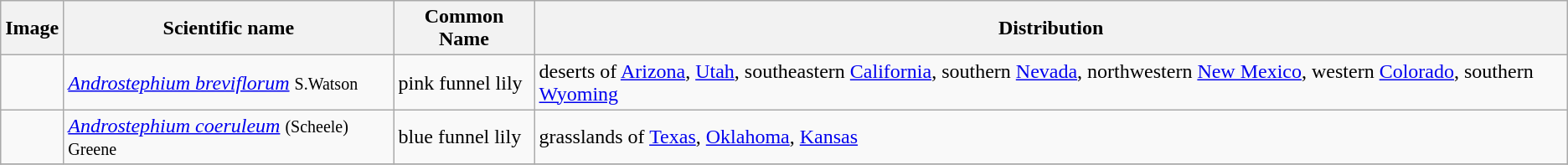<table class="wikitable">
<tr>
<th>Image</th>
<th>Scientific name</th>
<th>Common Name</th>
<th>Distribution</th>
</tr>
<tr>
<td></td>
<td><em><a href='#'>Androstephium breviflorum</a></em> <small>S.Watson</small></td>
<td>pink funnel lily</td>
<td>deserts of <a href='#'>Arizona</a>, <a href='#'>Utah</a>, southeastern <a href='#'>California</a>, southern <a href='#'>Nevada</a>, northwestern <a href='#'>New Mexico</a>, western <a href='#'>Colorado</a>, southern <a href='#'>Wyoming</a></td>
</tr>
<tr>
<td></td>
<td><em><a href='#'>Androstephium coeruleum</a></em>  <small>(Scheele) Greene</small></td>
<td>blue funnel lily</td>
<td>grasslands of <a href='#'>Texas</a>, <a href='#'>Oklahoma</a>, <a href='#'>Kansas</a></td>
</tr>
<tr>
</tr>
</table>
